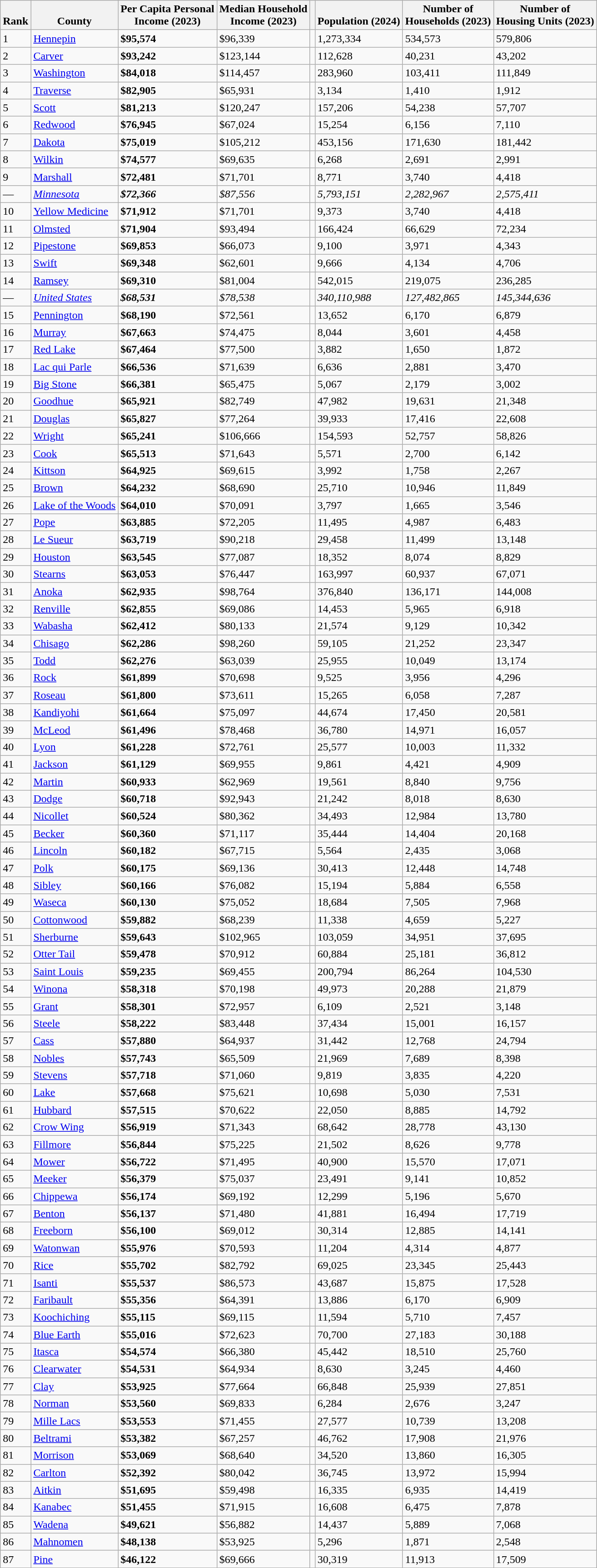<table class="wikitable sortable">
<tr valign=bottom>
<th>Rank</th>
<th>County</th>
<th><strong>Per Capita Personal<br>Income (2023)</strong></th>
<th>Median Household<br>Income (2023)</th>
<th><small></small></th>
<th>Population (2024)</th>
<th>Number of<br>Households (2023)</th>
<th>Number of<br>Housing Units (2023)</th>
</tr>
<tr>
<td>1</td>
<td><a href='#'>Hennepin</a></td>
<td><strong>$95,574</strong></td>
<td>$96,339</td>
<td><small></small></td>
<td>1,273,334</td>
<td>534,573</td>
<td>579,806</td>
</tr>
<tr>
<td>2</td>
<td><a href='#'>Carver</a></td>
<td><strong>$93,242</strong></td>
<td>$123,144</td>
<td><small></small></td>
<td>112,628</td>
<td>40,231</td>
<td>43,202</td>
</tr>
<tr>
<td>3</td>
<td><a href='#'>Washington</a></td>
<td><strong>$84,018</strong></td>
<td>$114,457</td>
<td><small></small></td>
<td>283,960</td>
<td>103,411</td>
<td>111,849</td>
</tr>
<tr>
<td>4</td>
<td><a href='#'>Traverse</a></td>
<td><strong>$82,905</strong></td>
<td>$65,931</td>
<td><small></small></td>
<td>3,134</td>
<td>1,410</td>
<td>1,912</td>
</tr>
<tr>
<td>5</td>
<td><a href='#'>Scott</a></td>
<td><strong>$81,213</strong></td>
<td>$120,247</td>
<td><small></small></td>
<td>157,206</td>
<td>54,238</td>
<td>57,707</td>
</tr>
<tr>
<td>6</td>
<td><a href='#'>Redwood</a></td>
<td><strong>$76,945</strong></td>
<td>$67,024</td>
<td><small></small></td>
<td>15,254</td>
<td>6,156</td>
<td>7,110</td>
</tr>
<tr>
<td>7</td>
<td><a href='#'>Dakota</a></td>
<td><strong>$75,019</strong></td>
<td>$105,212</td>
<td><small></small></td>
<td>453,156</td>
<td>171,630</td>
<td>181,442</td>
</tr>
<tr>
<td>8</td>
<td><a href='#'>Wilkin</a></td>
<td><strong>$74,577</strong></td>
<td>$69,635</td>
<td><small></small></td>
<td>6,268</td>
<td>2,691</td>
<td>2,991</td>
</tr>
<tr>
<td>9</td>
<td><a href='#'>Marshall</a></td>
<td><strong>$72,481</strong></td>
<td>$71,701</td>
<td><small></small></td>
<td>8,771</td>
<td>3,740</td>
<td>4,418</td>
</tr>
<tr>
<td>—</td>
<td><em><a href='#'>Minnesota</a></em></td>
<td><strong><em>$72,366</em></strong></td>
<td><em>$87,556</em></td>
<td><small></small></td>
<td><em>5,793,151</em></td>
<td><em>2,282,967</em></td>
<td><em>2,575,411</em></td>
</tr>
<tr>
<td>10</td>
<td><a href='#'>Yellow Medicine</a></td>
<td><strong>$71,912</strong></td>
<td>$71,701</td>
<td><small></small></td>
<td>9,373</td>
<td>3,740</td>
<td>4,418</td>
</tr>
<tr>
<td>11</td>
<td><a href='#'>Olmsted</a></td>
<td><strong>$71,904</strong></td>
<td>$93,494</td>
<td><small></small></td>
<td>166,424</td>
<td>66,629</td>
<td>72,234</td>
</tr>
<tr>
<td>12</td>
<td><a href='#'>Pipestone</a></td>
<td><strong>$69,853</strong></td>
<td>$66,073</td>
<td><small></small></td>
<td>9,100</td>
<td>3,971</td>
<td>4,343</td>
</tr>
<tr>
<td>13</td>
<td><a href='#'>Swift</a></td>
<td><strong>$69,348</strong></td>
<td>$62,601</td>
<td><small></small></td>
<td>9,666</td>
<td>4,134</td>
<td>4,706</td>
</tr>
<tr>
<td>14</td>
<td><a href='#'>Ramsey</a></td>
<td><strong>$69,310</strong></td>
<td>$81,004</td>
<td><small></small></td>
<td>542,015</td>
<td>219,075</td>
<td>236,285</td>
</tr>
<tr>
<td>—</td>
<td><em><a href='#'>United States</a></em></td>
<td><strong><em>$68,531</em></strong></td>
<td><em>$78,538</em></td>
<td><small></small></td>
<td><em>340,110,988</em></td>
<td><em>127,482,865</em></td>
<td><em>145,344,636</em></td>
</tr>
<tr>
<td>15</td>
<td><a href='#'>Pennington</a></td>
<td><strong>$68,190</strong></td>
<td>$72,561</td>
<td><small></small></td>
<td>13,652</td>
<td>6,170</td>
<td>6,879</td>
</tr>
<tr>
<td>16</td>
<td><a href='#'>Murray</a></td>
<td><strong>$67,663</strong></td>
<td>$74,475</td>
<td><small></small></td>
<td>8,044</td>
<td>3,601</td>
<td>4,458</td>
</tr>
<tr>
<td>17</td>
<td><a href='#'>Red Lake</a></td>
<td><strong>$67,464</strong></td>
<td>$77,500</td>
<td><small></small></td>
<td>3,882</td>
<td>1,650</td>
<td>1,872</td>
</tr>
<tr>
<td>18</td>
<td><a href='#'>Lac qui Parle</a></td>
<td><strong>$66,536</strong></td>
<td>$71,639</td>
<td><small></small></td>
<td>6,636</td>
<td>2,881</td>
<td>3,470</td>
</tr>
<tr>
<td>19</td>
<td><a href='#'>Big Stone</a></td>
<td><strong>$66,381</strong></td>
<td>$65,475</td>
<td><small></small></td>
<td>5,067</td>
<td>2,179</td>
<td>3,002</td>
</tr>
<tr>
<td>20</td>
<td><a href='#'>Goodhue</a></td>
<td><strong>$65,921</strong></td>
<td>$82,749</td>
<td><small></small></td>
<td>47,982</td>
<td>19,631</td>
<td>21,348</td>
</tr>
<tr>
<td>21</td>
<td><a href='#'>Douglas</a></td>
<td><strong>$65,827</strong></td>
<td>$77,264</td>
<td><small></small></td>
<td>39,933</td>
<td>17,416</td>
<td>22,608</td>
</tr>
<tr>
<td>22</td>
<td><a href='#'>Wright</a></td>
<td><strong>$65,241</strong></td>
<td>$106,666</td>
<td><small></small></td>
<td>154,593</td>
<td>52,757</td>
<td>58,826</td>
</tr>
<tr>
<td>23</td>
<td><a href='#'>Cook</a></td>
<td><strong>$65,513</strong></td>
<td>$71,643</td>
<td><small></small></td>
<td>5,571</td>
<td>2,700</td>
<td>6,142</td>
</tr>
<tr>
<td>24</td>
<td><a href='#'>Kittson</a></td>
<td><strong>$64,925</strong></td>
<td>$69,615</td>
<td><small></small></td>
<td>3,992</td>
<td>1,758</td>
<td>2,267</td>
</tr>
<tr>
<td>25</td>
<td><a href='#'>Brown</a></td>
<td><strong>$64,232</strong></td>
<td>$68,690</td>
<td><small></small></td>
<td>25,710</td>
<td>10,946</td>
<td>11,849</td>
</tr>
<tr>
<td>26</td>
<td><a href='#'>Lake of the Woods</a></td>
<td><strong>$64,010</strong></td>
<td>$70,091</td>
<td><small></small></td>
<td>3,797</td>
<td>1,665</td>
<td>3,546</td>
</tr>
<tr>
<td>27</td>
<td><a href='#'>Pope</a></td>
<td><strong>$63,885</strong></td>
<td>$72,205</td>
<td><small></small></td>
<td>11,495</td>
<td>4,987</td>
<td>6,483</td>
</tr>
<tr>
<td>28</td>
<td><a href='#'>Le Sueur</a></td>
<td><strong>$63,719</strong></td>
<td>$90,218</td>
<td><small></small></td>
<td>29,458</td>
<td>11,499</td>
<td>13,148</td>
</tr>
<tr>
<td>29</td>
<td><a href='#'>Houston</a></td>
<td><strong>$63,545</strong></td>
<td>$77,087</td>
<td><small></small></td>
<td>18,352</td>
<td>8,074</td>
<td>8,829</td>
</tr>
<tr>
<td>30</td>
<td><a href='#'>Stearns</a></td>
<td><strong>$63,053</strong></td>
<td>$76,447</td>
<td><small></small></td>
<td>163,997</td>
<td>60,937</td>
<td>67,071</td>
</tr>
<tr>
<td>31</td>
<td><a href='#'>Anoka</a></td>
<td><strong>$62,935</strong></td>
<td>$98,764</td>
<td><small></small></td>
<td>376,840</td>
<td>136,171</td>
<td>144,008</td>
</tr>
<tr>
<td>32</td>
<td><a href='#'>Renville</a></td>
<td><strong>$62,855</strong></td>
<td>$69,086</td>
<td><small></small></td>
<td>14,453</td>
<td>5,965</td>
<td>6,918</td>
</tr>
<tr>
<td>33</td>
<td><a href='#'>Wabasha</a></td>
<td><strong>$62,412</strong></td>
<td>$80,133</td>
<td><small></small></td>
<td>21,574</td>
<td>9,129</td>
<td>10,342</td>
</tr>
<tr>
<td>34</td>
<td><a href='#'>Chisago</a></td>
<td><strong>$62,286</strong></td>
<td>$98,260</td>
<td><small></small></td>
<td>59,105</td>
<td>21,252</td>
<td>23,347</td>
</tr>
<tr>
<td>35</td>
<td><a href='#'>Todd</a></td>
<td><strong>$62,276</strong></td>
<td>$63,039</td>
<td><small></small></td>
<td>25,955</td>
<td>10,049</td>
<td>13,174</td>
</tr>
<tr>
<td>36</td>
<td><a href='#'>Rock</a></td>
<td><strong>$61,899</strong></td>
<td>$70,698</td>
<td><small></small></td>
<td>9,525</td>
<td>3,956</td>
<td>4,296</td>
</tr>
<tr>
<td>37</td>
<td><a href='#'>Roseau</a></td>
<td><strong>$61,800</strong></td>
<td>$73,611</td>
<td><small></small></td>
<td>15,265</td>
<td>6,058</td>
<td>7,287</td>
</tr>
<tr>
<td>38</td>
<td><a href='#'>Kandiyohi</a></td>
<td><strong>$61,664</strong></td>
<td>$75,097</td>
<td><small></small></td>
<td>44,674</td>
<td>17,450</td>
<td>20,581</td>
</tr>
<tr>
<td>39</td>
<td><a href='#'>McLeod</a></td>
<td><strong>$61,496</strong></td>
<td>$78,468</td>
<td><small></small></td>
<td>36,780</td>
<td>14,971</td>
<td>16,057</td>
</tr>
<tr>
<td>40</td>
<td><a href='#'>Lyon</a></td>
<td><strong>$61,228</strong></td>
<td>$72,761</td>
<td><small></small></td>
<td>25,577</td>
<td>10,003</td>
<td>11,332</td>
</tr>
<tr>
<td>41</td>
<td><a href='#'>Jackson</a></td>
<td><strong>$61,129</strong></td>
<td>$69,955</td>
<td><small></small></td>
<td>9,861</td>
<td>4,421</td>
<td>4,909</td>
</tr>
<tr>
<td>42</td>
<td><a href='#'>Martin</a></td>
<td><strong>$60,933</strong></td>
<td>$62,969</td>
<td><small></small></td>
<td>19,561</td>
<td>8,840</td>
<td>9,756</td>
</tr>
<tr>
<td>43</td>
<td><a href='#'>Dodge</a></td>
<td><strong>$60,718</strong></td>
<td>$92,943</td>
<td><small></small></td>
<td>21,242</td>
<td>8,018</td>
<td>8,630</td>
</tr>
<tr>
<td>44</td>
<td><a href='#'>Nicollet</a></td>
<td><strong>$60,524</strong></td>
<td>$80,362</td>
<td><small></small></td>
<td>34,493</td>
<td>12,984</td>
<td>13,780</td>
</tr>
<tr>
<td>45</td>
<td><a href='#'>Becker</a></td>
<td><strong>$60,360</strong></td>
<td>$71,117</td>
<td><small></small></td>
<td>35,444</td>
<td>14,404</td>
<td>20,168</td>
</tr>
<tr>
<td>46</td>
<td><a href='#'>Lincoln</a></td>
<td><strong>$60,182</strong></td>
<td>$67,715</td>
<td><small></small></td>
<td>5,564</td>
<td>2,435</td>
<td>3,068</td>
</tr>
<tr>
<td>47</td>
<td><a href='#'>Polk</a></td>
<td><strong>$60,175</strong></td>
<td>$69,136</td>
<td><small></small></td>
<td>30,413</td>
<td>12,448</td>
<td>14,748</td>
</tr>
<tr>
<td>48</td>
<td><a href='#'>Sibley</a></td>
<td><strong>$60,166</strong></td>
<td>$76,082</td>
<td><small></small></td>
<td>15,194</td>
<td>5,884</td>
<td>6,558</td>
</tr>
<tr>
<td>49</td>
<td><a href='#'>Waseca</a></td>
<td><strong>$60,130</strong></td>
<td>$75,052</td>
<td><small></small></td>
<td>18,684</td>
<td>7,505</td>
<td>7,968</td>
</tr>
<tr>
<td>50</td>
<td><a href='#'>Cottonwood</a></td>
<td><strong>$59,882</strong></td>
<td>$68,239</td>
<td><small></small></td>
<td>11,338</td>
<td>4,659</td>
<td>5,227</td>
</tr>
<tr>
<td>51</td>
<td><a href='#'>Sherburne</a></td>
<td><strong>$59,643</strong></td>
<td>$102,965</td>
<td><small></small></td>
<td>103,059</td>
<td>34,951</td>
<td>37,695</td>
</tr>
<tr>
<td>52</td>
<td><a href='#'>Otter Tail</a></td>
<td><strong>$59,478</strong></td>
<td>$70,912</td>
<td><small></small></td>
<td>60,884</td>
<td>25,181</td>
<td>36,812</td>
</tr>
<tr>
<td>53</td>
<td><a href='#'>Saint Louis</a></td>
<td><strong>$59,235</strong></td>
<td>$69,455</td>
<td><small></small></td>
<td>200,794</td>
<td>86,264</td>
<td>104,530</td>
</tr>
<tr>
<td>54</td>
<td><a href='#'>Winona</a></td>
<td><strong>$58,318</strong></td>
<td>$70,198</td>
<td><small></small></td>
<td>49,973</td>
<td>20,288</td>
<td>21,879</td>
</tr>
<tr>
<td>55</td>
<td><a href='#'>Grant</a></td>
<td><strong>$58,301</strong></td>
<td>$72,957</td>
<td><small></small></td>
<td>6,109</td>
<td>2,521</td>
<td>3,148</td>
</tr>
<tr>
<td>56</td>
<td><a href='#'>Steele</a></td>
<td><strong>$58,222</strong></td>
<td>$83,448</td>
<td><small></small></td>
<td>37,434</td>
<td>15,001</td>
<td>16,157</td>
</tr>
<tr>
<td>57</td>
<td><a href='#'>Cass</a></td>
<td><strong>$57,880</strong></td>
<td>$64,937</td>
<td><small></small></td>
<td>31,442</td>
<td>12,768</td>
<td>24,794</td>
</tr>
<tr>
<td>58</td>
<td><a href='#'>Nobles</a></td>
<td><strong>$57,743</strong></td>
<td>$65,509</td>
<td><small></small></td>
<td>21,969</td>
<td>7,689</td>
<td>8,398</td>
</tr>
<tr>
<td>59</td>
<td><a href='#'>Stevens</a></td>
<td><strong>$57,718</strong></td>
<td>$71,060</td>
<td><small></small></td>
<td>9,819</td>
<td>3,835</td>
<td>4,220</td>
</tr>
<tr>
<td>60</td>
<td><a href='#'>Lake</a></td>
<td><strong>$57,668</strong></td>
<td>$75,621</td>
<td><small></small></td>
<td>10,698</td>
<td>5,030</td>
<td>7,531</td>
</tr>
<tr>
<td>61</td>
<td><a href='#'>Hubbard</a></td>
<td><strong>$57,515</strong></td>
<td>$70,622</td>
<td><small></small></td>
<td>22,050</td>
<td>8,885</td>
<td>14,792</td>
</tr>
<tr>
<td>62</td>
<td><a href='#'>Crow Wing</a></td>
<td><strong>$56,919</strong></td>
<td>$71,343</td>
<td><small></small></td>
<td>68,642</td>
<td>28,778</td>
<td>43,130</td>
</tr>
<tr>
<td>63</td>
<td><a href='#'>Fillmore</a></td>
<td><strong>$56,844</strong></td>
<td>$75,225</td>
<td><small></small></td>
<td>21,502</td>
<td>8,626</td>
<td>9,778</td>
</tr>
<tr>
<td>64</td>
<td><a href='#'>Mower</a></td>
<td><strong>$56,722</strong></td>
<td>$71,495</td>
<td><small></small></td>
<td>40,900</td>
<td>15,570</td>
<td>17,071</td>
</tr>
<tr>
<td>65</td>
<td><a href='#'>Meeker</a></td>
<td><strong>$56,379</strong></td>
<td>$75,037</td>
<td><small></small></td>
<td>23,491</td>
<td>9,141</td>
<td>10,852</td>
</tr>
<tr>
<td>66</td>
<td><a href='#'>Chippewa</a></td>
<td><strong>$56,174</strong></td>
<td>$69,192</td>
<td><small></small></td>
<td>12,299</td>
<td>5,196</td>
<td>5,670</td>
</tr>
<tr>
<td>67</td>
<td><a href='#'>Benton</a></td>
<td><strong>$56,137</strong></td>
<td>$71,480</td>
<td><small></small></td>
<td>41,881</td>
<td>16,494</td>
<td>17,719</td>
</tr>
<tr>
<td>68</td>
<td><a href='#'>Freeborn</a></td>
<td><strong>$56,100</strong></td>
<td>$69,012</td>
<td><small></small></td>
<td>30,314</td>
<td>12,885</td>
<td>14,141</td>
</tr>
<tr>
<td>69</td>
<td><a href='#'>Watonwan</a></td>
<td><strong>$55,976</strong></td>
<td>$70,593</td>
<td><small></small></td>
<td>11,204</td>
<td>4,314</td>
<td>4,877</td>
</tr>
<tr>
<td>70</td>
<td><a href='#'>Rice</a></td>
<td><strong>$55,702</strong></td>
<td>$82,792</td>
<td><small></small></td>
<td>69,025</td>
<td>23,345</td>
<td>25,443</td>
</tr>
<tr>
<td>71</td>
<td><a href='#'>Isanti</a></td>
<td><strong>$55,537</strong></td>
<td>$86,573</td>
<td><small></small></td>
<td>43,687</td>
<td>15,875</td>
<td>17,528</td>
</tr>
<tr>
<td>72</td>
<td><a href='#'>Faribault</a></td>
<td><strong>$55,356</strong></td>
<td>$64,391</td>
<td><small></small></td>
<td>13,886</td>
<td>6,170</td>
<td>6,909</td>
</tr>
<tr>
<td>73</td>
<td><a href='#'>Koochiching</a></td>
<td><strong>$55,115</strong></td>
<td>$69,115</td>
<td><small></small></td>
<td>11,594</td>
<td>5,710</td>
<td>7,457</td>
</tr>
<tr>
<td>74</td>
<td><a href='#'>Blue Earth</a></td>
<td><strong>$55,016</strong></td>
<td>$72,623</td>
<td><small></small></td>
<td>70,700</td>
<td>27,183</td>
<td>30,188</td>
</tr>
<tr>
<td>75</td>
<td><a href='#'>Itasca</a></td>
<td><strong>$54,574</strong></td>
<td>$66,380</td>
<td><small></small></td>
<td>45,442</td>
<td>18,510</td>
<td>25,760</td>
</tr>
<tr>
<td>76</td>
<td><a href='#'>Clearwater</a></td>
<td><strong>$54,531</strong></td>
<td>$64,934</td>
<td><small></small></td>
<td>8,630</td>
<td>3,245</td>
<td>4,460</td>
</tr>
<tr>
<td>77</td>
<td><a href='#'>Clay</a></td>
<td><strong>$53,925</strong></td>
<td>$77,664</td>
<td><small></small></td>
<td>66,848</td>
<td>25,939</td>
<td>27,851</td>
</tr>
<tr>
<td>78</td>
<td><a href='#'>Norman</a></td>
<td><strong>$53,560</strong></td>
<td>$69,833</td>
<td><small></small></td>
<td>6,284</td>
<td>2,676</td>
<td>3,247</td>
</tr>
<tr>
<td>79</td>
<td><a href='#'>Mille Lacs</a></td>
<td><strong>$53,553</strong></td>
<td>$71,455</td>
<td><small></small></td>
<td>27,577</td>
<td>10,739</td>
<td>13,208</td>
</tr>
<tr>
<td>80</td>
<td><a href='#'>Beltrami</a></td>
<td><strong>$53,382</strong></td>
<td>$67,257</td>
<td><small></small></td>
<td>46,762</td>
<td>17,908</td>
<td>21,976</td>
</tr>
<tr>
<td>81</td>
<td><a href='#'>Morrison</a></td>
<td><strong>$53,069</strong></td>
<td>$68,640</td>
<td><small></small></td>
<td>34,520</td>
<td>13,860</td>
<td>16,305</td>
</tr>
<tr>
<td>82</td>
<td><a href='#'>Carlton</a></td>
<td><strong>$52,392</strong></td>
<td>$80,042</td>
<td><small></small></td>
<td>36,745</td>
<td>13,972</td>
<td>15,994</td>
</tr>
<tr>
<td>83</td>
<td><a href='#'>Aitkin</a></td>
<td><strong>$51,695</strong></td>
<td>$59,498</td>
<td><small></small></td>
<td>16,335</td>
<td>6,935</td>
<td>14,419</td>
</tr>
<tr>
<td>84</td>
<td><a href='#'>Kanabec</a></td>
<td><strong>$51,455</strong></td>
<td>$71,915</td>
<td><small></small></td>
<td>16,608</td>
<td>6,475</td>
<td>7,878</td>
</tr>
<tr>
<td>85</td>
<td><a href='#'>Wadena</a></td>
<td><strong>$49,621</strong></td>
<td>$56,882</td>
<td><small></small></td>
<td>14,437</td>
<td>5,889</td>
<td>7,068</td>
</tr>
<tr>
<td>86</td>
<td><a href='#'>Mahnomen</a></td>
<td><strong>$48,138</strong></td>
<td>$53,925</td>
<td><small></small></td>
<td>5,296</td>
<td>1,871</td>
<td>2,548</td>
</tr>
<tr>
<td>87</td>
<td><a href='#'>Pine</a></td>
<td><strong>$46,122</strong></td>
<td>$69,666</td>
<td><small></small></td>
<td>30,319</td>
<td>11,913</td>
<td>17,509</td>
</tr>
</table>
